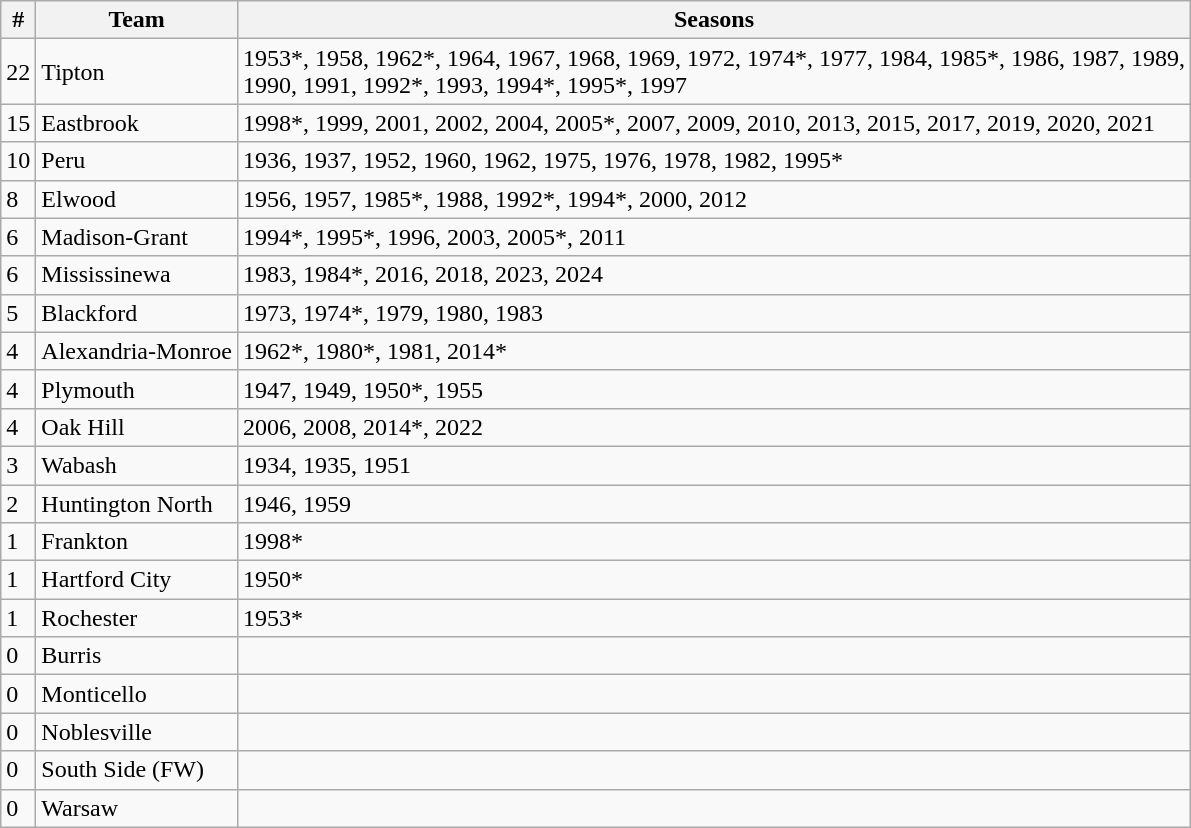<table class="wikitable" style=>
<tr>
<th>#</th>
<th>Team</th>
<th>Seasons</th>
</tr>
<tr>
<td>22</td>
<td>Tipton</td>
<td>1953*, 1958, 1962*, 1964, 1967, 1968, 1969, 1972, 1974*, 1977, 1984, 1985*, 1986, 1987, 1989,<br>1990, 1991, 1992*, 1993, 1994*, 1995*, 1997</td>
</tr>
<tr>
<td>15</td>
<td>Eastbrook</td>
<td>1998*, 1999, 2001, 2002, 2004, 2005*, 2007, 2009, 2010, 2013, 2015, 2017, 2019, 2020, 2021</td>
</tr>
<tr>
<td>10</td>
<td>Peru</td>
<td>1936, 1937, 1952, 1960, 1962, 1975, 1976, 1978, 1982, 1995*</td>
</tr>
<tr>
<td>8</td>
<td>Elwood</td>
<td>1956, 1957, 1985*, 1988, 1992*, 1994*, 2000, 2012</td>
</tr>
<tr>
<td>6</td>
<td>Madison-Grant</td>
<td>1994*, 1995*, 1996, 2003, 2005*, 2011</td>
</tr>
<tr>
<td>6</td>
<td>Mississinewa</td>
<td>1983, 1984*, 2016, 2018, 2023, 2024</td>
</tr>
<tr>
<td>5</td>
<td>Blackford</td>
<td>1973, 1974*, 1979, 1980, 1983</td>
</tr>
<tr>
<td>4</td>
<td>Alexandria-Monroe</td>
<td>1962*, 1980*, 1981, 2014*</td>
</tr>
<tr>
<td>4</td>
<td>Plymouth</td>
<td>1947, 1949, 1950*, 1955</td>
</tr>
<tr>
<td>4</td>
<td>Oak Hill</td>
<td>2006, 2008, 2014*, 2022</td>
</tr>
<tr>
<td>3</td>
<td>Wabash</td>
<td>1934, 1935, 1951</td>
</tr>
<tr>
<td>2</td>
<td>Huntington North</td>
<td>1946, 1959</td>
</tr>
<tr>
<td>1</td>
<td>Frankton</td>
<td>1998*</td>
</tr>
<tr>
<td>1</td>
<td>Hartford City</td>
<td>1950*</td>
</tr>
<tr>
<td>1</td>
<td>Rochester</td>
<td>1953*</td>
</tr>
<tr>
<td>0</td>
<td>Burris</td>
<td></td>
</tr>
<tr>
<td>0</td>
<td>Monticello</td>
<td></td>
</tr>
<tr>
<td>0</td>
<td>Noblesville</td>
<td></td>
</tr>
<tr>
<td>0</td>
<td>South Side (FW)</td>
<td></td>
</tr>
<tr>
<td>0</td>
<td>Warsaw</td>
<td></td>
</tr>
</table>
